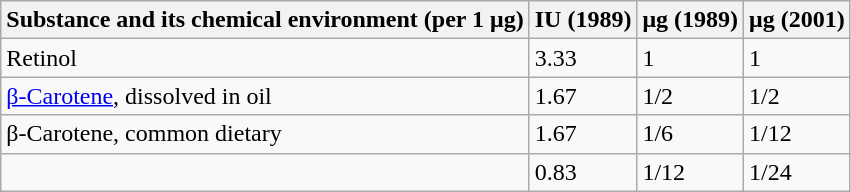<table class="wikitable">
<tr>
<th>Substance and its chemical environment (per 1 μg)</th>
<th>IU (1989)</th>
<th>μg  (1989)</th>
<th>μg  (2001)</th>
</tr>
<tr>
<td>Retinol</td>
<td>3.33</td>
<td>1</td>
<td>1</td>
</tr>
<tr>
<td><a href='#'>β-Carotene</a>, dissolved in oil</td>
<td>1.67</td>
<td>1/2</td>
<td>1/2</td>
</tr>
<tr>
<td>β-Carotene, common dietary</td>
<td>1.67</td>
<td>1/6</td>
<td>1/12</td>
</tr>
<tr>
<td></td>
<td>0.83</td>
<td>1/12</td>
<td>1/24</td>
</tr>
</table>
